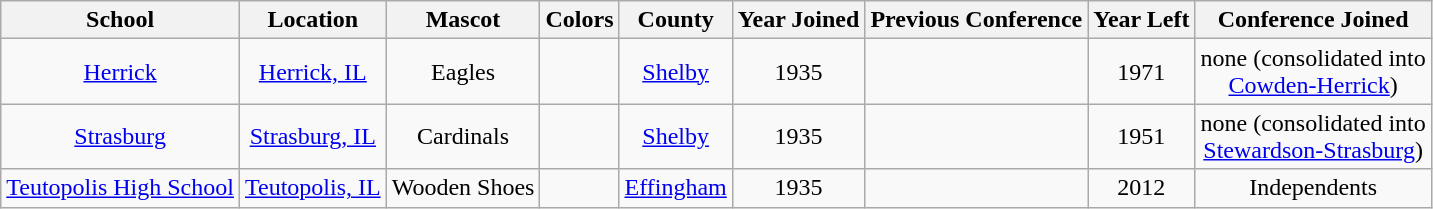<table class="wikitable" style="text-align:center;">
<tr>
<th>School</th>
<th>Location</th>
<th>Mascot</th>
<th>Colors</th>
<th>County</th>
<th>Year Joined</th>
<th>Previous Conference</th>
<th>Year Left</th>
<th>Conference Joined</th>
</tr>
<tr>
<td><a href='#'>Herrick</a></td>
<td><a href='#'>Herrick, IL</a></td>
<td>Eagles</td>
<td> </td>
<td><a href='#'>Shelby</a></td>
<td>1935</td>
<td></td>
<td>1971</td>
<td>none (consolidated into <br> <a href='#'>Cowden-Herrick</a>)</td>
</tr>
<tr>
<td><a href='#'>Strasburg</a></td>
<td><a href='#'>Strasburg, IL</a></td>
<td>Cardinals</td>
<td> </td>
<td><a href='#'>Shelby</a></td>
<td>1935</td>
<td></td>
<td>1951</td>
<td>none (consolidated into <br> <a href='#'>Stewardson-Strasburg</a>)</td>
</tr>
<tr>
<td><a href='#'>Teutopolis High School</a></td>
<td><a href='#'>Teutopolis, IL</a></td>
<td>Wooden Shoes</td>
<td> </td>
<td><a href='#'>Effingham</a></td>
<td>1935</td>
<td></td>
<td>2012</td>
<td>Independents</td>
</tr>
</table>
